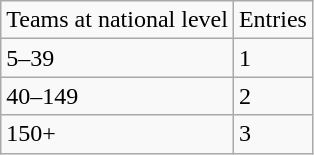<table class="wikitable">
<tr>
<td>Teams at national level</td>
<td>Entries</td>
</tr>
<tr>
<td>5–39</td>
<td>1</td>
</tr>
<tr>
<td>40–149</td>
<td>2</td>
</tr>
<tr>
<td>150+</td>
<td>3</td>
</tr>
</table>
